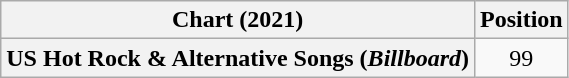<table class="wikitable plainrowheaders" style="text-align:center">
<tr>
<th scope="col">Chart (2021)</th>
<th scope="col">Position</th>
</tr>
<tr>
<th scope="row">US Hot Rock & Alternative Songs (<em>Billboard</em>)</th>
<td>99</td>
</tr>
</table>
